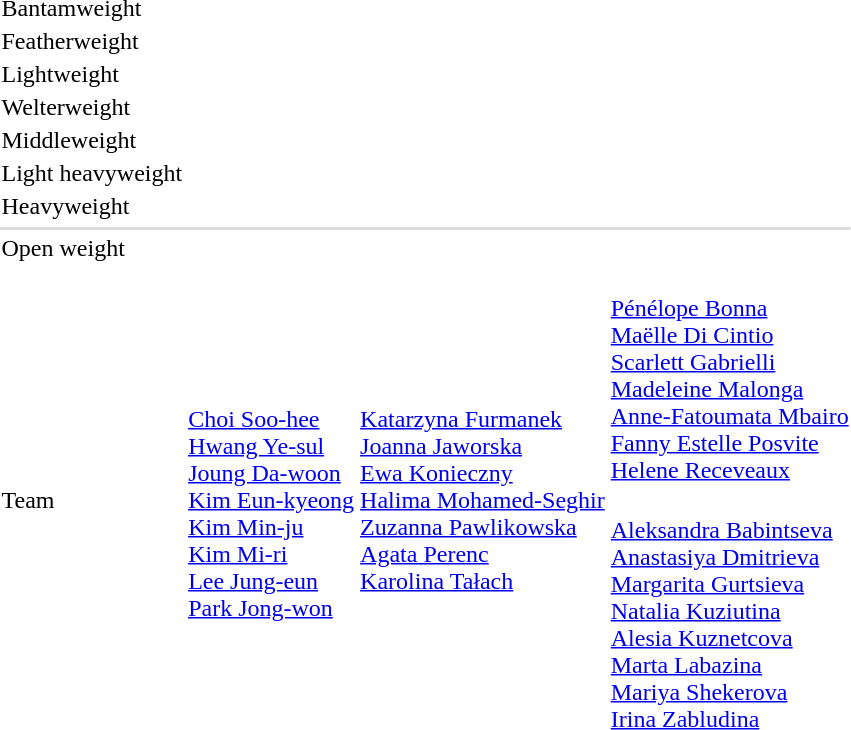<table>
<tr>
<td rowspan=2>Bantamweight<br></td>
<td rowspan=2></td>
<td rowspan=2></td>
<td></td>
</tr>
<tr>
<td></td>
</tr>
<tr>
<td rowspan=2>Featherweight<br></td>
<td rowspan=2></td>
<td rowspan=2></td>
<td></td>
</tr>
<tr>
<td></td>
</tr>
<tr>
<td rowspan=2>Lightweight <br></td>
<td rowspan=2></td>
<td rowspan=2></td>
<td></td>
</tr>
<tr>
<td></td>
</tr>
<tr>
<td rowspan=2>Welterweight<br></td>
<td rowspan=2></td>
<td rowspan=2></td>
<td></td>
</tr>
<tr>
<td></td>
</tr>
<tr>
<td rowspan=2>Middleweight<br></td>
<td rowspan=2></td>
<td rowspan=2></td>
<td></td>
</tr>
<tr>
<td></td>
</tr>
<tr>
<td rowspan=2>Light heavyweight<br></td>
<td rowspan=2></td>
<td rowspan=2></td>
<td></td>
</tr>
<tr>
<td></td>
</tr>
<tr>
<td rowspan=2>Heavyweight<br></td>
<td rowspan=2></td>
<td rowspan=2></td>
<td></td>
</tr>
<tr>
<td></td>
</tr>
<tr>
</tr>
<tr bgcolor=#DDDDDD>
<td colspan=7></td>
</tr>
<tr>
<td rowspan=2>Open weight<br></td>
<td rowspan=2></td>
<td rowspan=2></td>
<td></td>
</tr>
<tr>
<td></td>
</tr>
<tr>
<td rowspan=2>Team <br></td>
<td rowspan=2><br><a href='#'>Choi Soo-hee</a><br><a href='#'>Hwang Ye-sul</a><br><a href='#'>Joung Da-woon</a><br><a href='#'>Kim Eun-kyeong</a><br><a href='#'>Kim Min-ju</a><br><a href='#'>Kim Mi-ri</a><br><a href='#'>Lee Jung-eun</a><br><a href='#'>Park Jong-won</a></td>
<td rowspan=2><br><a href='#'>Katarzyna Furmanek</a><br><a href='#'>Joanna Jaworska</a><br><a href='#'>Ewa Konieczny</a><br><a href='#'>Halima Mohamed-Seghir</a><br><a href='#'>Zuzanna Pawlikowska</a><br><a href='#'>Agata Perenc</a><br><a href='#'>Karolina Tałach</a><br><br></td>
<td><br><a href='#'>Pénélope Bonna</a><br><a href='#'>Maëlle Di Cintio</a><br><a href='#'>Scarlett Gabrielli</a><br><a href='#'>Madeleine Malonga</a><br><a href='#'>Anne-Fatoumata Mbairo</a><br><a href='#'>Fanny Estelle Posvite</a><br><a href='#'>Helene Receveaux</a></td>
</tr>
<tr>
<td><br><a href='#'>Aleksandra Babintseva</a><br><a href='#'>Anastasiya Dmitrieva</a><br><a href='#'>Margarita Gurtsieva</a><br><a href='#'>Natalia Kuziutina</a><br><a href='#'>Alesia Kuznetcova</a><br><a href='#'>Marta Labazina</a><br><a href='#'>Mariya Shekerova</a><br><a href='#'>Irina Zabludina</a></td>
</tr>
</table>
